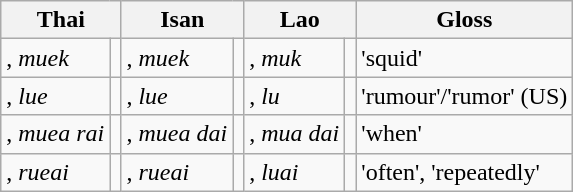<table class="wikitable">
<tr>
<th colspan="2">Thai</th>
<th colspan="2">Isan</th>
<th colspan="2">Lao</th>
<th>Gloss</th>
</tr>
<tr>
<td>, <em>muek</em></td>
<td></td>
<td>, <em>muek</em></td>
<td></td>
<td>, <em>muk</em></td>
<td></td>
<td>'squid'</td>
</tr>
<tr>
<td>, <em>lue</em></td>
<td></td>
<td>, <em>lue</em></td>
<td></td>
<td>, <em>lu</em></td>
<td></td>
<td>'rumour'/'rumor' (US)</td>
</tr>
<tr>
<td>, <em>muea rai</em></td>
<td></td>
<td>, <em>muea dai</em></td>
<td></td>
<td>, <em>mua dai</em></td>
<td></td>
<td>'when'</td>
</tr>
<tr>
<td>, <em>rueai</em></td>
<td></td>
<td>, <em>rueai</em></td>
<td></td>
<td>, <em>luai</em></td>
<td></td>
<td>'often', 'repeatedly'</td>
</tr>
</table>
